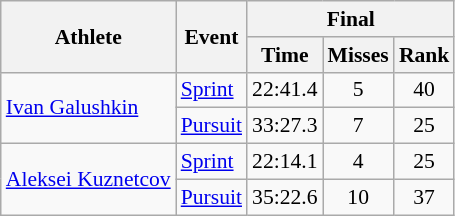<table class="wikitable" style="font-size:90%; text-align:center;">
<tr>
<th rowspan=2>Athlete</th>
<th rowspan=2>Event</th>
<th colspan=3>Final</th>
</tr>
<tr>
<th>Time</th>
<th>Misses</th>
<th>Rank</th>
</tr>
<tr>
<td rowspan=2 align=left><a href='#'>Ivan Galushkin</a></td>
<td align=left><a href='#'>Sprint</a></td>
<td>22:41.4</td>
<td>5</td>
<td>40</td>
</tr>
<tr>
<td align=left><a href='#'>Pursuit</a></td>
<td>33:27.3</td>
<td>7</td>
<td>25</td>
</tr>
<tr>
<td rowspan=2 align=left><a href='#'>Aleksei Kuznetcov</a></td>
<td align=left><a href='#'>Sprint</a></td>
<td>22:14.1</td>
<td>4</td>
<td>25</td>
</tr>
<tr>
<td align=left><a href='#'>Pursuit</a></td>
<td>35:22.6</td>
<td>10</td>
<td>37</td>
</tr>
</table>
